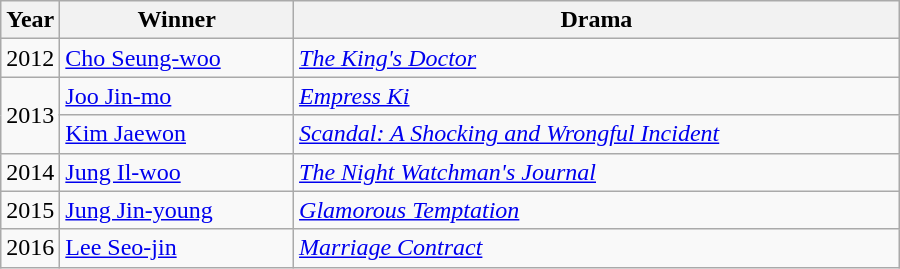<table class="wikitable" style="width:600px">
<tr>
<th width=10>Year</th>
<th>Winner</th>
<th>Drama</th>
</tr>
<tr>
<td>2012</td>
<td><a href='#'>Cho Seung-woo</a></td>
<td><em><a href='#'>The King's Doctor</a></em></td>
</tr>
<tr>
<td rowspan=2>2013</td>
<td><a href='#'>Joo Jin-mo</a></td>
<td><em><a href='#'>Empress Ki</a></em></td>
</tr>
<tr>
<td><a href='#'>Kim Jaewon</a></td>
<td><em><a href='#'>Scandal: A Shocking and Wrongful Incident</a></em></td>
</tr>
<tr>
<td>2014</td>
<td><a href='#'>Jung Il-woo</a></td>
<td><em><a href='#'>The Night Watchman's Journal</a></em></td>
</tr>
<tr>
<td>2015</td>
<td><a href='#'>Jung Jin-young</a></td>
<td><em><a href='#'>Glamorous Temptation</a></em></td>
</tr>
<tr>
<td>2016</td>
<td><a href='#'>Lee Seo-jin</a></td>
<td><em><a href='#'>Marriage Contract</a></em></td>
</tr>
</table>
